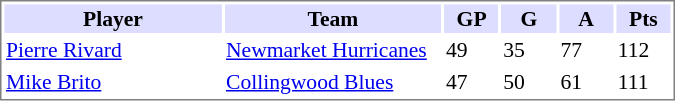<table cellpadding="0">
<tr align="left" style="vertical-align: top">
<td></td>
<td><br><table cellpadding="1" width="450px" style="font-size: 90%; border: 1px solid gray;">
<tr>
<th bgcolor="#DDDDFF" width="30%">Player</th>
<th bgcolor="#DDDDFF" width="30%">Team</th>
<th bgcolor="#DDDDFF" width="7.5%">GP</th>
<th bgcolor="#DDDDFF" width="7.5%">G</th>
<th bgcolor="#DDDDFF" width="7.5%">A</th>
<th bgcolor="#DDDDFF" width="7.5%">Pts</th>
</tr>
<tr>
<td><a href='#'>Pierre Rivard</a></td>
<td><a href='#'>Newmarket Hurricanes</a></td>
<td>49</td>
<td>35</td>
<td>77</td>
<td>112</td>
</tr>
<tr>
<td><a href='#'>Mike Brito</a></td>
<td><a href='#'>Collingwood Blues</a></td>
<td>47</td>
<td>50</td>
<td>61</td>
<td>111</td>
</tr>
</table>
</td>
</tr>
</table>
